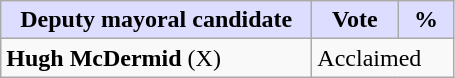<table class="wikitable">
<tr>
<th style="background:#ddf; width:200px;">Deputy mayoral candidate</th>
<th style="background:#ddf; width:50px;">Vote</th>
<th style="background:#ddf; width:30px;">%</th>
</tr>
<tr>
<td><strong>Hugh McDermid</strong> (X)</td>
<td colspan="2">Acclaimed</td>
</tr>
</table>
